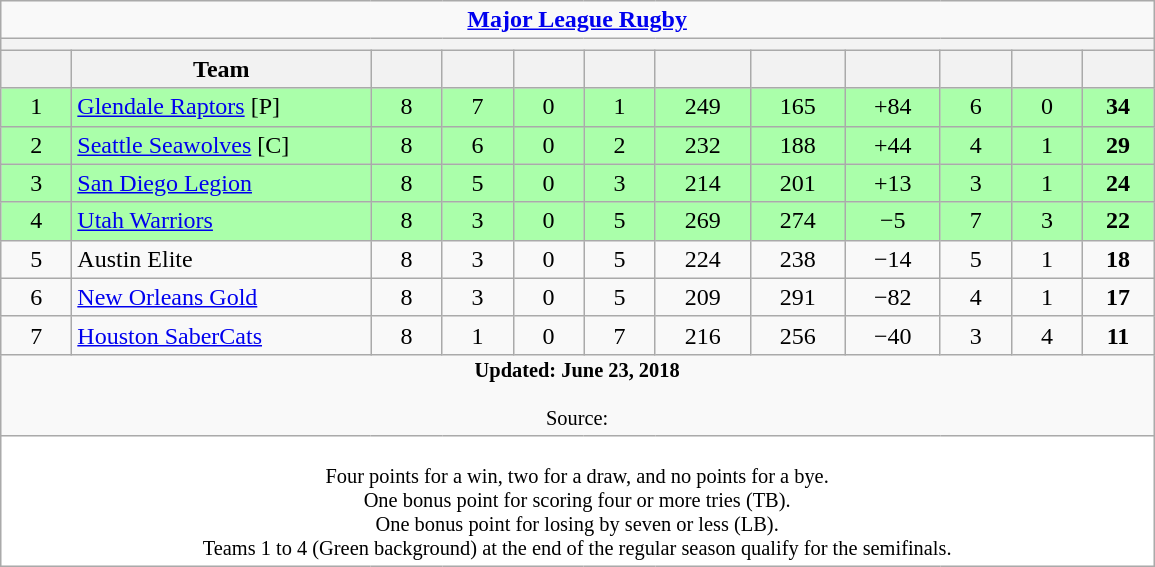<table class="wikitable" style="text-align: center;">
<tr style="background:#f9f9f9;">
<td colspan="15" cellpadding="0" cellspacing="0"><strong><a href='#'>Major League Rugby</a></strong></td>
</tr>
<tr style="background:#f3f3f3;">
<td colspan="15" cellpadding="0" cellspacing="0"></td>
</tr>
<tr style="font-weight: bold;">
<th style="width:2.5em;"></th>
<th scope="col" style="width:12em;">Team</th>
<th style="width:2.5em;"></th>
<th style="width:2.5em;"></th>
<th style="width:2.5em;"></th>
<th style="width:2.5em;"></th>
<th style="width:3.5em;"></th>
<th style="width:3.5em;"></th>
<th style="width:3.5em;"></th>
<th style="width:2.5em;"></th>
<th style="width:2.5em;"></th>
<th style="width:2.5em;"> </th>
</tr>
<tr bgcolor=#aaffaa>
<td>1</td>
<td align=left><a href='#'>Glendale Raptors</a> [P]</td>
<td>8</td>
<td>7</td>
<td>0</td>
<td>1</td>
<td>249</td>
<td>165</td>
<td>+84</td>
<td>6</td>
<td>0</td>
<td><strong>34</strong></td>
</tr>
<tr bgcolor=#aaffaa>
<td>2</td>
<td align=left><a href='#'>Seattle Seawolves</a> [C]</td>
<td>8</td>
<td>6</td>
<td>0</td>
<td>2</td>
<td>232</td>
<td>188</td>
<td>+44</td>
<td>4</td>
<td>1</td>
<td><strong>29</strong></td>
</tr>
<tr bgcolor="#aaffaa">
<td>3</td>
<td align="left"><a href='#'>San Diego Legion</a></td>
<td>8</td>
<td>5</td>
<td>0</td>
<td>3</td>
<td>214</td>
<td>201</td>
<td>+13</td>
<td>3</td>
<td>1</td>
<td><strong>24</strong></td>
</tr>
<tr bgcolor="#aaffaa">
<td>4</td>
<td align="left"><a href='#'>Utah Warriors</a></td>
<td>8</td>
<td>3</td>
<td>0</td>
<td>5</td>
<td>269</td>
<td>274</td>
<td>−5</td>
<td>7</td>
<td>3</td>
<td><strong>22</strong></td>
</tr>
<tr>
<td>5</td>
<td align="left">Austin Elite</td>
<td>8</td>
<td>3</td>
<td>0</td>
<td>5</td>
<td>224</td>
<td>238</td>
<td>−14</td>
<td>5</td>
<td>1</td>
<td><strong>18</strong></td>
</tr>
<tr>
<td>6</td>
<td align="left"><a href='#'>New Orleans Gold</a></td>
<td>8</td>
<td>3</td>
<td>0</td>
<td>5</td>
<td>209</td>
<td>291</td>
<td>−82</td>
<td>4</td>
<td>1</td>
<td><strong>17</strong></td>
</tr>
<tr>
<td>7</td>
<td align="left"><a href='#'>Houston SaberCats</a></td>
<td>8</td>
<td>1</td>
<td>0</td>
<td>7</td>
<td>216</td>
<td>256</td>
<td>−40</td>
<td>3</td>
<td>4</td>
<td><strong>11</strong></td>
</tr>
<tr>
<td colspan="15" style="font-size:85%; border:0;"><strong>Updated: June 23, 2018</strong> <br><br>Source:  </td>
</tr>
<tr style="background:#fff;">
<td colspan="15" style="font-size:85%;"><br>Four points for a win, two for a draw, and no points for a bye.<br>
One bonus point for scoring four or more tries (TB).<br>One bonus point for losing by seven or less (LB).<br> 
 Teams 1 to 4 <span>(Green background)</span> at the end of the regular season qualify for the semifinals.<br></td>
</tr>
</table>
